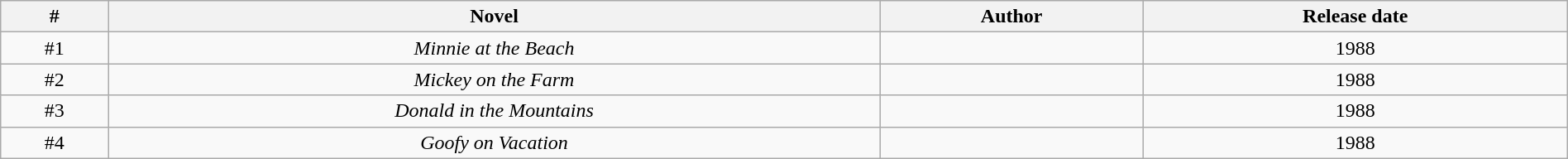<table class="wikitable sortable" width="100%" border="1" style="font-size: 100%; text-align:center">
<tr>
<th>#</th>
<th>Novel</th>
<th>Author</th>
<th>Release date</th>
</tr>
<tr>
<td>#1</td>
<td><em>Minnie at the Beach</em></td>
<td></td>
<td>1988</td>
</tr>
<tr>
<td>#2</td>
<td><em>Mickey on the Farm</em></td>
<td></td>
<td>1988</td>
</tr>
<tr>
<td>#3</td>
<td><em>Donald in the Mountains</em></td>
<td></td>
<td>1988</td>
</tr>
<tr>
<td>#4</td>
<td><em>Goofy on Vacation</em></td>
<td></td>
<td>1988</td>
</tr>
</table>
